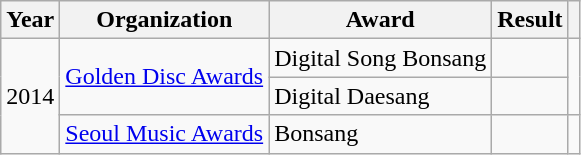<table class="wikitable plainrowheaders">
<tr>
<th scope="col">Year</th>
<th scope="col">Organization</th>
<th scope="col">Award</th>
<th scope="col">Result</th>
<th class="unsortable"></th>
</tr>
<tr>
<td rowspan="3">2014</td>
<td rowspan="2"><a href='#'>Golden Disc Awards</a></td>
<td>Digital Song Bonsang</td>
<td></td>
<td rowspan="2" align="center"></td>
</tr>
<tr>
<td>Digital Daesang</td>
<td></td>
</tr>
<tr>
<td><a href='#'>Seoul Music Awards</a></td>
<td>Bonsang</td>
<td></td>
<td align="center"></td>
</tr>
</table>
